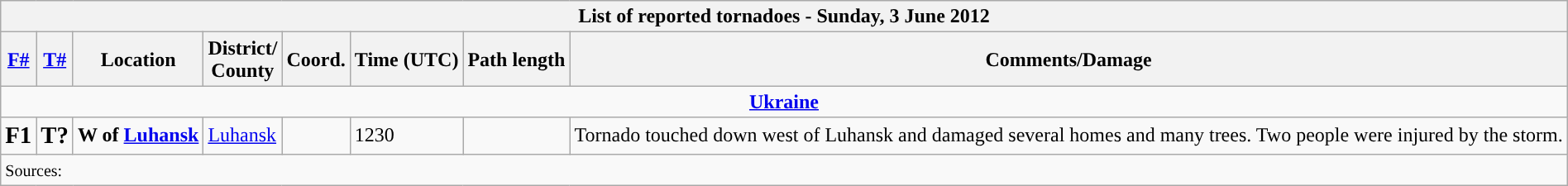<table class="wikitable collapsible" width="100%">
<tr>
<th colspan="8">List of reported tornadoes - Sunday, 3 June 2012</th>
</tr>
<tr>
<th><a href='#'>F#</a></th>
<th><a href='#'>T#</a></th>
<th>Location</th>
<th>District/<br>County</th>
<th>Coord.</th>
<th>Time (UTC)</th>
<th>Path length</th>
<th>Comments/Damage</th>
</tr>
<tr>
<td colspan="8" align=center><strong><a href='#'>Ukraine</a></strong></td>
</tr>
<tr>
<td><big><strong>F1</strong></big></td>
<td><big><strong>T?</strong></big></td>
<td><strong>W of <a href='#'>Luhansk</a></strong></td>
<td><a href='#'>Luhansk</a></td>
<td></td>
<td>1230</td>
<td></td>
<td>Tornado touched down west of Luhansk and damaged several homes and many trees. Two people were injured by the storm.</td>
</tr>
<tr>
<td colspan="8"><small>Sources:  </small></td>
</tr>
</table>
